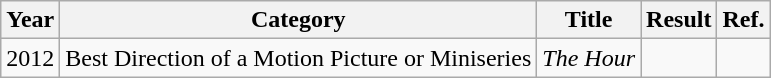<table class="wikitable">
<tr>
<th>Year</th>
<th>Category</th>
<th>Title</th>
<th>Result</th>
<th>Ref.</th>
</tr>
<tr>
<td>2012</td>
<td>Best Direction of a Motion Picture or Miniseries</td>
<td><em>The Hour</em></td>
<td></td>
<td></td>
</tr>
</table>
